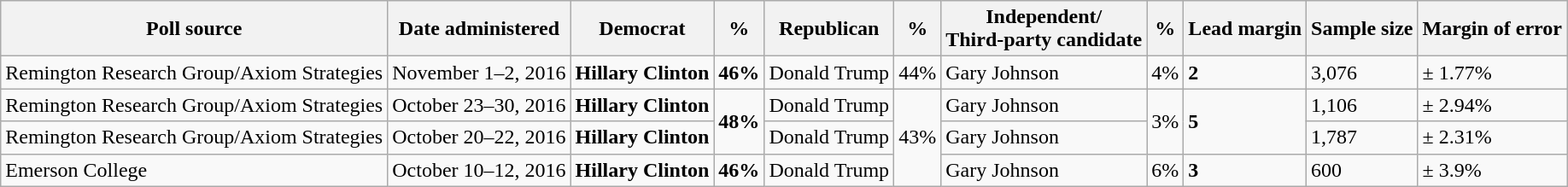<table class="wikitable">
<tr>
<th>Poll source</th>
<th>Date administered</th>
<th>Democrat</th>
<th>%</th>
<th>Republican</th>
<th>%</th>
<th>Independent/<br>Third-party candidate</th>
<th>%</th>
<th>Lead margin</th>
<th>Sample size</th>
<th>Margin of error</th>
</tr>
<tr>
<td>Remington Research Group/Axiom Strategies</td>
<td>November 1–2, 2016</td>
<td><strong>Hillary Clinton</strong></td>
<td><strong>46%</strong></td>
<td>Donald Trump</td>
<td>44%</td>
<td>Gary Johnson</td>
<td>4%</td>
<td><strong>2</strong></td>
<td>3,076</td>
<td>± 1.77%</td>
</tr>
<tr>
<td>Remington Research Group/Axiom Strategies</td>
<td>October 23–30, 2016</td>
<td><strong>Hillary Clinton</strong></td>
<td rowspan="2" ><strong>48%</strong></td>
<td>Donald Trump</td>
<td rowspan="3">43%</td>
<td>Gary Johnson</td>
<td rowspan="2">3%</td>
<td rowspan="2" ><strong>5</strong></td>
<td>1,106</td>
<td>± 2.94%</td>
</tr>
<tr>
<td>Remington Research Group/Axiom Strategies</td>
<td>October 20–22, 2016</td>
<td><strong>Hillary Clinton</strong></td>
<td>Donald Trump</td>
<td>Gary Johnson</td>
<td>1,787</td>
<td>± 2.31%</td>
</tr>
<tr>
<td>Emerson College</td>
<td>October 10–12, 2016</td>
<td><strong>Hillary Clinton</strong></td>
<td><strong>46%</strong></td>
<td>Donald Trump</td>
<td>Gary Johnson</td>
<td>6%</td>
<td><strong>3</strong></td>
<td>600</td>
<td>± 3.9%</td>
</tr>
</table>
